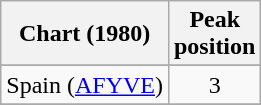<table class="wikitable sortable">
<tr>
<th>Chart (1980)</th>
<th>Peak<br>position</th>
</tr>
<tr>
</tr>
<tr>
<td>Spain (<a href='#'>AFYVE</a>)</td>
<td align="center">3</td>
</tr>
<tr>
</tr>
</table>
